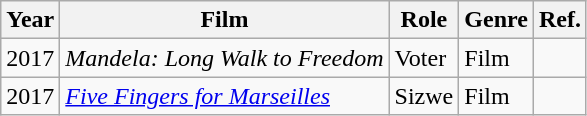<table class="wikitable">
<tr>
<th>Year</th>
<th>Film</th>
<th>Role</th>
<th>Genre</th>
<th>Ref.</th>
</tr>
<tr>
<td>2017</td>
<td><em>Mandela: Long Walk to Freedom</em></td>
<td>Voter</td>
<td>Film</td>
<td></td>
</tr>
<tr>
<td>2017</td>
<td><em><a href='#'>Five Fingers for Marseilles</a></em></td>
<td>Sizwe</td>
<td>Film</td>
<td></td>
</tr>
</table>
